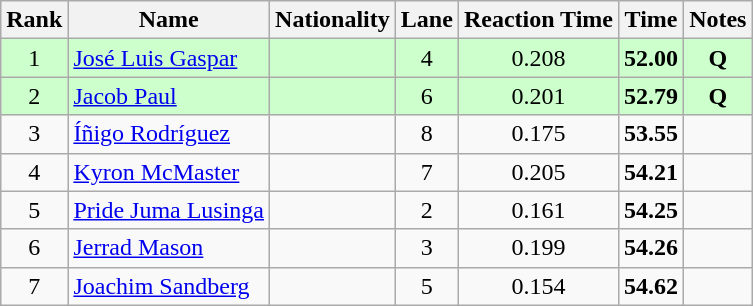<table class="wikitable sortable" style="text-align:center">
<tr>
<th>Rank</th>
<th>Name</th>
<th>Nationality</th>
<th>Lane</th>
<th>Reaction Time</th>
<th>Time</th>
<th>Notes</th>
</tr>
<tr bgcolor=ccffcc>
<td>1</td>
<td align=left><a href='#'>José Luis Gaspar</a></td>
<td align=left></td>
<td>4</td>
<td>0.208</td>
<td><strong>52.00</strong></td>
<td><strong>Q</strong></td>
</tr>
<tr bgcolor=ccffcc>
<td>2</td>
<td align=left><a href='#'>Jacob Paul</a></td>
<td align=left></td>
<td>6</td>
<td>0.201</td>
<td><strong>52.79</strong></td>
<td><strong>Q</strong></td>
</tr>
<tr>
<td>3</td>
<td align=left><a href='#'>Íñigo Rodríguez</a></td>
<td align=left></td>
<td>8</td>
<td>0.175</td>
<td><strong>53.55</strong></td>
<td></td>
</tr>
<tr>
<td>4</td>
<td align=left><a href='#'>Kyron McMaster</a></td>
<td align=left></td>
<td>7</td>
<td>0.205</td>
<td><strong>54.21</strong></td>
<td></td>
</tr>
<tr>
<td>5</td>
<td align=left><a href='#'>Pride Juma Lusinga</a></td>
<td align=left></td>
<td>2</td>
<td>0.161</td>
<td><strong>54.25</strong></td>
<td></td>
</tr>
<tr>
<td>6</td>
<td align=left><a href='#'>Jerrad Mason</a></td>
<td align=left></td>
<td>3</td>
<td>0.199</td>
<td><strong>54.26</strong></td>
<td></td>
</tr>
<tr>
<td>7</td>
<td align=left><a href='#'>Joachim Sandberg</a></td>
<td align=left></td>
<td>5</td>
<td>0.154</td>
<td><strong>54.62</strong></td>
<td></td>
</tr>
</table>
